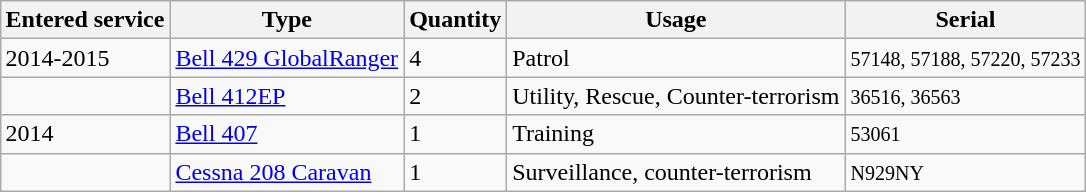<table class="wikitable" style="margin-left: auto; margin-right: auto; border: none;">
<tr>
<th>Entered service</th>
<th>Type</th>
<th>Quantity</th>
<th>Usage</th>
<th>Serial</th>
</tr>
<tr>
<td>2014-2015</td>
<td><a href='#'>Bell 429 GlobalRanger</a></td>
<td>4</td>
<td>Patrol</td>
<td><small>57148, 57188, 57220, 57233</small></td>
</tr>
<tr>
<td></td>
<td><a href='#'>Bell 412EP</a></td>
<td>2</td>
<td>Utility, Rescue, Counter-terrorism</td>
<td><small>36516, 36563</small></td>
</tr>
<tr>
<td>2014</td>
<td><a href='#'>Bell 407</a></td>
<td>1</td>
<td>Training</td>
<td><small>53061</small></td>
</tr>
<tr>
<td></td>
<td><a href='#'>Cessna 208 Caravan</a></td>
<td>1</td>
<td>Surveillance, counter-terrorism</td>
<td><small>N929NY</small></td>
</tr>
</table>
